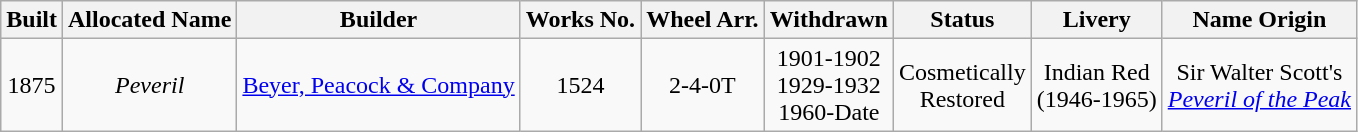<table class="wikitable">
<tr>
<th>Built</th>
<th>Allocated Name</th>
<th>Builder</th>
<th>Works No.</th>
<th>Wheel Arr.</th>
<th>Withdrawn</th>
<th>Status</th>
<th>Livery</th>
<th>Name Origin</th>
</tr>
<tr>
<td align="center">1875</td>
<td align="center"><em>Peveril</em></td>
<td align="center"><a href='#'>Beyer, Peacock & Company</a></td>
<td align="center">1524</td>
<td align="center">2-4-0T</td>
<td align="center">1901-1902<br>1929-1932<br>1960-Date</td>
<td align="center">Cosmetically<br>Restored</td>
<td align="center">Indian Red<br>(1946-1965)</td>
<td align="center">Sir Walter Scott's<br><em><a href='#'>Peveril of the Peak</a></em></td>
</tr>
</table>
